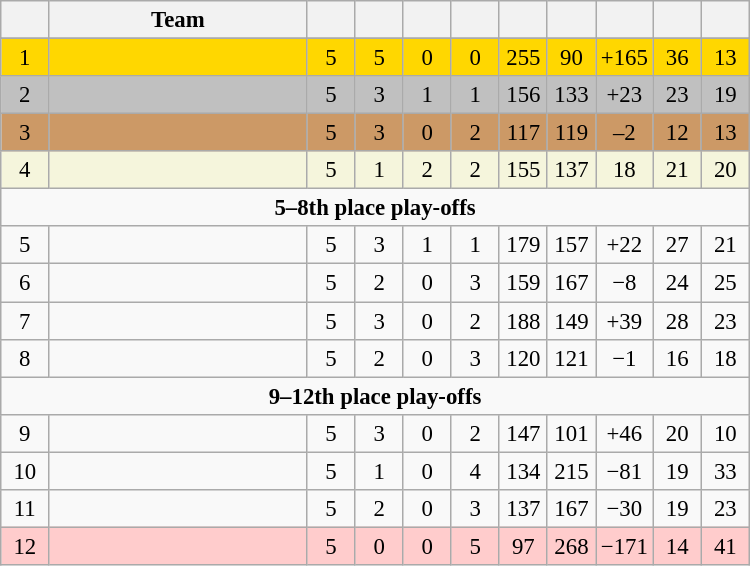<table class="wikitable" style="font-size: 95%; text-align: center;">
<tr>
<th width=25></th>
<th width=165>Team</th>
<th width=25></th>
<th width=25></th>
<th width=25></th>
<th width=25></th>
<th width=25></th>
<th width=25></th>
<th width=30></th>
<th width=25></th>
<th width=25></th>
</tr>
<tr>
</tr>
<tr style="background:gold;">
<td>1</td>
<td style="text-align:left;"></td>
<td>5</td>
<td>5</td>
<td>0</td>
<td>0</td>
<td>255</td>
<td>90</td>
<td>+165</td>
<td>36</td>
<td>13</td>
</tr>
<tr style="background:silver;">
<td>2</td>
<td style="text-align:left;"></td>
<td>5</td>
<td>3</td>
<td>1</td>
<td>1</td>
<td>156</td>
<td>133</td>
<td>+23</td>
<td>23</td>
<td>19</td>
</tr>
<tr style="background:#c96;">
<td>3</td>
<td style="text-align:left;"></td>
<td>5</td>
<td>3</td>
<td>0</td>
<td>2</td>
<td>117</td>
<td>119</td>
<td>–2</td>
<td>12</td>
<td>13</td>
</tr>
<tr style="background:beige;">
<td>4</td>
<td style="text-align:left;"></td>
<td>5</td>
<td>1</td>
<td>2</td>
<td>2</td>
<td>155</td>
<td>137</td>
<td>18</td>
<td>21</td>
<td>20</td>
</tr>
<tr>
<td colspan="11"><strong>5–8th place play-offs</strong></td>
</tr>
<tr>
<td>5</td>
<td style="text-align:left;"></td>
<td>5</td>
<td>3</td>
<td>1</td>
<td>1</td>
<td>179</td>
<td>157</td>
<td>+22</td>
<td>27</td>
<td>21</td>
</tr>
<tr>
<td>6</td>
<td style="text-align:left;"></td>
<td>5</td>
<td>2</td>
<td>0</td>
<td>3</td>
<td>159</td>
<td>167</td>
<td>−8</td>
<td>24</td>
<td>25</td>
</tr>
<tr>
<td>7</td>
<td style="text-align:left;"></td>
<td>5</td>
<td>3</td>
<td>0</td>
<td>2</td>
<td>188</td>
<td>149</td>
<td>+39</td>
<td>28</td>
<td>23</td>
</tr>
<tr>
<td>8</td>
<td style="text-align:left;"></td>
<td>5</td>
<td>2</td>
<td>0</td>
<td>3</td>
<td>120</td>
<td>121</td>
<td>−1</td>
<td>16</td>
<td>18</td>
</tr>
<tr>
<td colspan="11"><strong>9–12th place play-offs</strong></td>
</tr>
<tr>
<td>9</td>
<td style="text-align:left;"></td>
<td>5</td>
<td>3</td>
<td>0</td>
<td>2</td>
<td>147</td>
<td>101</td>
<td>+46</td>
<td>20</td>
<td>10</td>
</tr>
<tr>
<td>10</td>
<td style="text-align:left;"></td>
<td>5</td>
<td>1</td>
<td>0</td>
<td>4</td>
<td>134</td>
<td>215</td>
<td>−81</td>
<td>19</td>
<td>33</td>
</tr>
<tr>
<td>11</td>
<td style="text-align:left;"></td>
<td>5</td>
<td>2</td>
<td>0</td>
<td>3</td>
<td>137</td>
<td>167</td>
<td>−30</td>
<td>19</td>
<td>23</td>
</tr>
<tr style="background:#fcc;">
<td>12</td>
<td style="text-align:left;"></td>
<td>5</td>
<td>0</td>
<td>0</td>
<td>5</td>
<td>97</td>
<td>268</td>
<td>−171</td>
<td>14</td>
<td>41</td>
</tr>
</table>
